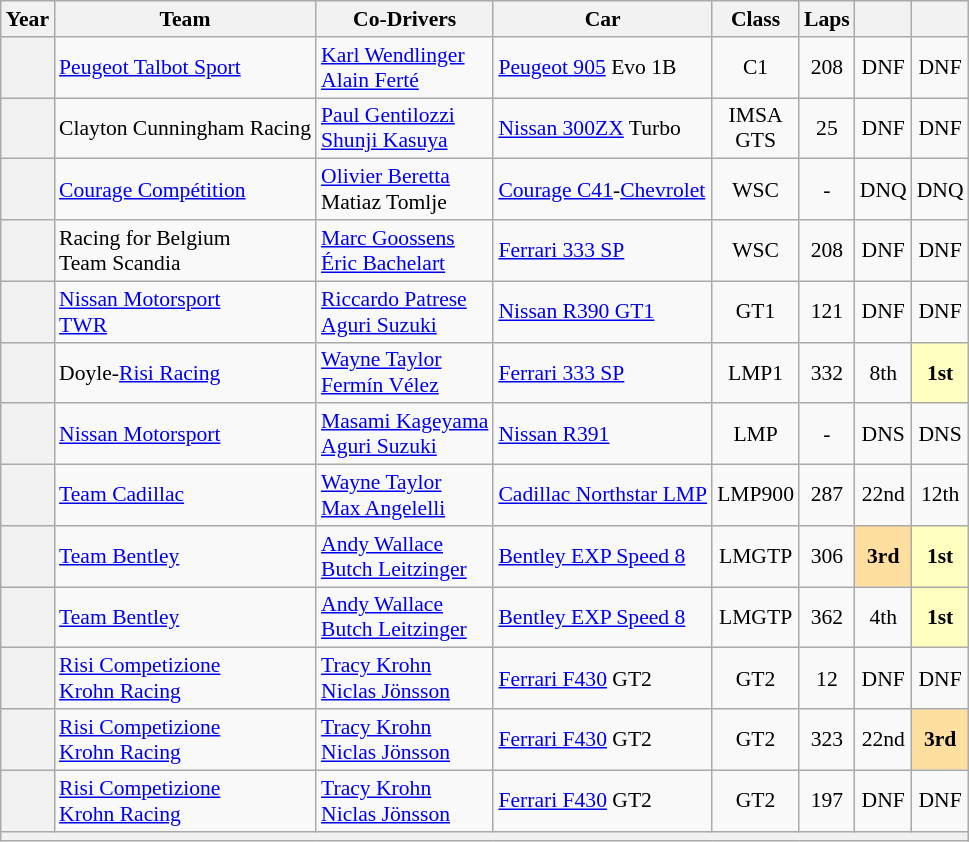<table class="wikitable" style="text-align:center; font-size:90%">
<tr>
<th>Year</th>
<th>Team</th>
<th>Co-Drivers</th>
<th>Car</th>
<th>Class</th>
<th>Laps</th>
<th></th>
<th></th>
</tr>
<tr>
<th></th>
<td align="left"> <a href='#'>Peugeot Talbot Sport</a></td>
<td align="left"> <a href='#'>Karl Wendlinger</a><br> <a href='#'>Alain Ferté</a></td>
<td align="left"><a href='#'>Peugeot 905</a> Evo 1B</td>
<td>C1</td>
<td>208</td>
<td>DNF</td>
<td>DNF</td>
</tr>
<tr>
<th></th>
<td align="left" nowrap> Clayton Cunningham Racing</td>
<td align="left"> <a href='#'>Paul Gentilozzi</a><br> <a href='#'>Shunji Kasuya</a></td>
<td align="left"><a href='#'>Nissan 300ZX</a> Turbo</td>
<td>IMSA<br>GTS</td>
<td>25</td>
<td>DNF</td>
<td>DNF</td>
</tr>
<tr>
<th></th>
<td align="left"> <a href='#'>Courage Compétition</a></td>
<td align="left"> <a href='#'>Olivier Beretta</a><br> Matiaz Tomlje</td>
<td align="left" nowrap><a href='#'>Courage C41</a>-<a href='#'>Chevrolet</a></td>
<td>WSC</td>
<td>-</td>
<td>DNQ</td>
<td>DNQ</td>
</tr>
<tr>
<th></th>
<td align="left"> Racing for Belgium<br> Team Scandia</td>
<td align="left"> <a href='#'>Marc Goossens</a><br> <a href='#'>Éric Bachelart</a></td>
<td align="left"><a href='#'>Ferrari 333 SP</a></td>
<td>WSC</td>
<td>208</td>
<td>DNF</td>
<td>DNF</td>
</tr>
<tr>
<th></th>
<td align="left"> <a href='#'>Nissan Motorsport</a><br> <a href='#'>TWR</a></td>
<td align="left"> <a href='#'>Riccardo Patrese</a><br> <a href='#'>Aguri Suzuki</a></td>
<td align="left"><a href='#'>Nissan R390 GT1</a></td>
<td>GT1</td>
<td>121</td>
<td>DNF</td>
<td>DNF</td>
</tr>
<tr>
<th></th>
<td align="left"> Doyle-<a href='#'>Risi Racing</a></td>
<td align="left"> <a href='#'>Wayne Taylor</a><br> <a href='#'>Fermín Vélez</a></td>
<td align="left"><a href='#'>Ferrari 333 SP</a></td>
<td>LMP1</td>
<td>332</td>
<td>8th</td>
<td style="background:#FFFFBF;"><strong>1st</strong></td>
</tr>
<tr>
<th></th>
<td align="left"> <a href='#'>Nissan Motorsport</a></td>
<td align="left" nowrap> <a href='#'>Masami Kageyama</a><br> <a href='#'>Aguri Suzuki</a></td>
<td align="left"><a href='#'>Nissan R391</a></td>
<td>LMP</td>
<td>-</td>
<td>DNS</td>
<td>DNS</td>
</tr>
<tr>
<th></th>
<td align="left"> <a href='#'>Team Cadillac</a></td>
<td align="left"> <a href='#'>Wayne Taylor</a><br> <a href='#'>Max Angelelli</a></td>
<td align="left"><a href='#'>Cadillac Northstar LMP</a></td>
<td>LMP900</td>
<td>287</td>
<td>22nd</td>
<td>12th</td>
</tr>
<tr>
<th></th>
<td align="left"> <a href='#'>Team Bentley</a></td>
<td align="left"> <a href='#'>Andy Wallace</a><br> <a href='#'>Butch Leitzinger</a></td>
<td align="left"><a href='#'>Bentley EXP Speed 8</a></td>
<td>LMGTP</td>
<td>306</td>
<td style="background:#FFDF9F;"><strong>3rd</strong></td>
<td style="background:#FFFFBF;"><strong>1st</strong></td>
</tr>
<tr>
<th></th>
<td align="left"> <a href='#'>Team Bentley</a></td>
<td align="left"> <a href='#'>Andy Wallace</a><br> <a href='#'>Butch Leitzinger</a></td>
<td align="left"><a href='#'>Bentley EXP Speed 8</a></td>
<td>LMGTP</td>
<td>362</td>
<td>4th</td>
<td style="background:#FFFFBF;"><strong>1st</strong></td>
</tr>
<tr>
<th></th>
<td align="left"> <a href='#'>Risi Competizione</a><br> <a href='#'>Krohn Racing</a></td>
<td align="left"> <a href='#'>Tracy Krohn</a><br> <a href='#'>Niclas Jönsson</a></td>
<td align="left"><a href='#'>Ferrari F430</a> GT2</td>
<td>GT2</td>
<td>12</td>
<td>DNF</td>
<td>DNF</td>
</tr>
<tr>
<th></th>
<td align="left"> <a href='#'>Risi Competizione</a><br> <a href='#'>Krohn Racing</a></td>
<td align="left"> <a href='#'>Tracy Krohn</a><br> <a href='#'>Niclas Jönsson</a></td>
<td align="left"><a href='#'>Ferrari F430</a> GT2</td>
<td>GT2</td>
<td>323</td>
<td>22nd</td>
<td style="background:#FFDF9F;"><strong>3rd</strong></td>
</tr>
<tr>
<th></th>
<td align="left"> <a href='#'>Risi Competizione</a><br> <a href='#'>Krohn Racing</a></td>
<td align="left"> <a href='#'>Tracy Krohn</a><br> <a href='#'>Niclas Jönsson</a></td>
<td align="left"><a href='#'>Ferrari F430</a> GT2</td>
<td>GT2</td>
<td>197</td>
<td>DNF</td>
<td>DNF</td>
</tr>
<tr>
<th colspan="8"></th>
</tr>
</table>
